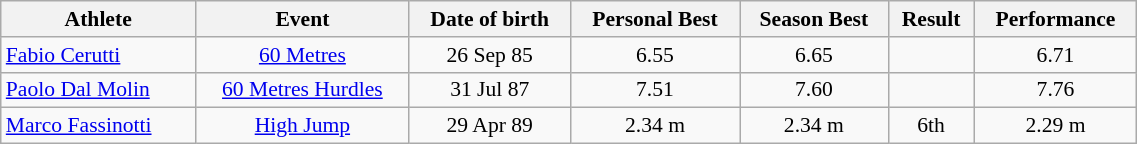<table class="wikitable" width=60% style="font-size:90%; text-align:center;">
<tr>
<th>Athlete</th>
<th>Event</th>
<th>Date of birth</th>
<th>Personal Best</th>
<th>Season Best</th>
<th>Result</th>
<th>Performance</th>
</tr>
<tr>
<td align=left><a href='#'>Fabio Cerutti</a></td>
<td><a href='#'>60 Metres</a></td>
<td>26 Sep 85</td>
<td>6.55</td>
<td>6.65</td>
<td></td>
<td>6.71</td>
</tr>
<tr>
<td align=left><a href='#'>Paolo Dal Molin</a></td>
<td><a href='#'>60 Metres Hurdles</a></td>
<td>31 Jul 87</td>
<td>7.51</td>
<td>7.60</td>
<td></td>
<td>7.76</td>
</tr>
<tr>
<td align=left><a href='#'>Marco Fassinotti</a></td>
<td><a href='#'>High Jump</a></td>
<td>29 Apr 89</td>
<td>2.34 m</td>
<td>2.34 m</td>
<td>6th</td>
<td>2.29 m</td>
</tr>
</table>
